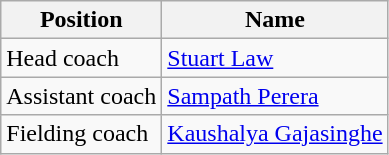<table class="wikitable">
<tr>
<th>Position</th>
<th>Name</th>
</tr>
<tr>
<td>Head coach</td>
<td><a href='#'>Stuart Law</a></td>
</tr>
<tr>
<td>Assistant coach</td>
<td><a href='#'>Sampath Perera</a></td>
</tr>
<tr>
<td>Fielding coach</td>
<td><a href='#'>Kaushalya Gajasinghe</a></td>
</tr>
</table>
